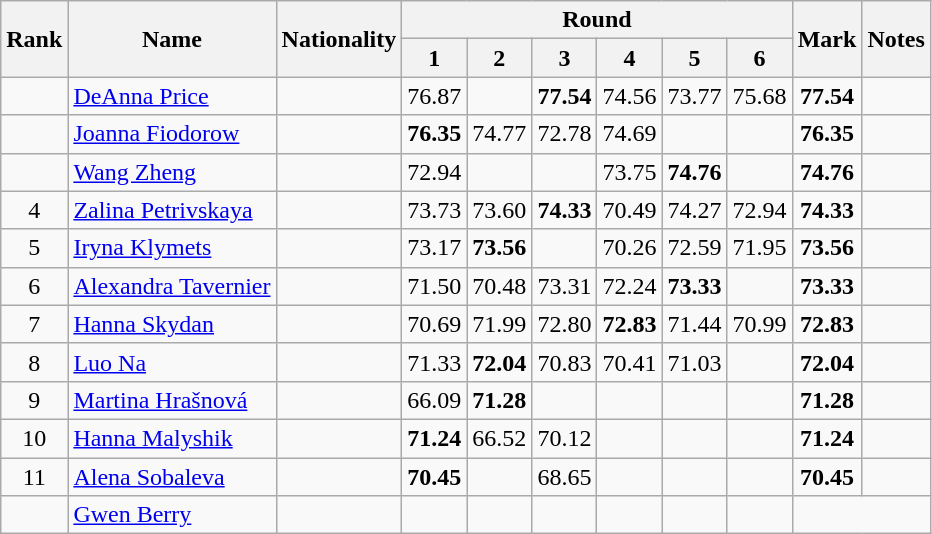<table class="wikitable sortable" style="text-align:center">
<tr>
<th rowspan=2>Rank</th>
<th rowspan=2>Name</th>
<th rowspan=2>Nationality</th>
<th colspan=6>Round</th>
<th rowspan=2>Mark</th>
<th rowspan=2>Notes</th>
</tr>
<tr>
<th>1</th>
<th>2</th>
<th>3</th>
<th>4</th>
<th>5</th>
<th>6</th>
</tr>
<tr>
<td></td>
<td align=left><a href='#'>DeAnna Price</a></td>
<td align=left></td>
<td>76.87</td>
<td></td>
<td><strong>77.54</strong></td>
<td>74.56</td>
<td>73.77</td>
<td>75.68</td>
<td><strong>77.54</strong></td>
<td></td>
</tr>
<tr>
<td></td>
<td align=left><a href='#'>Joanna Fiodorow</a></td>
<td align=left></td>
<td><strong>76.35</strong></td>
<td>74.77</td>
<td>72.78</td>
<td>74.69</td>
<td></td>
<td></td>
<td><strong>76.35</strong></td>
<td></td>
</tr>
<tr>
<td></td>
<td align=left><a href='#'>Wang Zheng</a></td>
<td align=left></td>
<td>72.94</td>
<td></td>
<td></td>
<td>73.75</td>
<td><strong>74.76</strong></td>
<td></td>
<td><strong>74.76</strong></td>
<td></td>
</tr>
<tr>
<td>4</td>
<td align=left><a href='#'>Zalina Petrivskaya</a></td>
<td align=left></td>
<td>73.73</td>
<td>73.60</td>
<td><strong>74.33</strong></td>
<td>70.49</td>
<td>74.27</td>
<td>72.94</td>
<td><strong>74.33</strong></td>
<td></td>
</tr>
<tr>
<td>5</td>
<td align=left><a href='#'>Iryna Klymets</a></td>
<td align=left></td>
<td>73.17</td>
<td><strong>73.56</strong></td>
<td></td>
<td>70.26</td>
<td>72.59</td>
<td>71.95</td>
<td><strong>73.56</strong></td>
<td></td>
</tr>
<tr>
<td>6</td>
<td align=left><a href='#'>Alexandra Tavernier</a></td>
<td align=left></td>
<td>71.50</td>
<td>70.48</td>
<td>73.31</td>
<td>72.24</td>
<td><strong>73.33</strong></td>
<td></td>
<td><strong>73.33</strong></td>
<td></td>
</tr>
<tr>
<td>7</td>
<td align=left><a href='#'>Hanna Skydan</a></td>
<td align=left></td>
<td>70.69</td>
<td>71.99</td>
<td>72.80</td>
<td><strong>72.83</strong></td>
<td>71.44</td>
<td>70.99</td>
<td><strong>72.83</strong></td>
<td></td>
</tr>
<tr>
<td>8</td>
<td align=left><a href='#'>Luo Na</a></td>
<td align=left></td>
<td>71.33</td>
<td><strong>72.04</strong></td>
<td>70.83</td>
<td>70.41</td>
<td>71.03</td>
<td></td>
<td><strong>72.04</strong></td>
<td></td>
</tr>
<tr>
<td>9</td>
<td align=left><a href='#'>Martina Hrašnová</a></td>
<td align=left></td>
<td>66.09</td>
<td><strong>71.28</strong></td>
<td></td>
<td></td>
<td></td>
<td></td>
<td><strong>71.28</strong></td>
<td></td>
</tr>
<tr>
<td>10</td>
<td align=left><a href='#'>Hanna Malyshik</a></td>
<td align=left></td>
<td><strong>71.24</strong></td>
<td>66.52</td>
<td>70.12</td>
<td></td>
<td></td>
<td></td>
<td><strong>71.24</strong></td>
<td></td>
</tr>
<tr>
<td>11</td>
<td align=left><a href='#'>Alena Sobaleva</a></td>
<td align=left></td>
<td><strong>70.45</strong></td>
<td></td>
<td>68.65</td>
<td></td>
<td></td>
<td></td>
<td><strong>70.45</strong></td>
<td></td>
</tr>
<tr>
<td></td>
<td align=left><a href='#'>Gwen Berry</a></td>
<td align=left></td>
<td></td>
<td></td>
<td></td>
<td></td>
<td></td>
<td></td>
<td colspan=2></td>
</tr>
</table>
